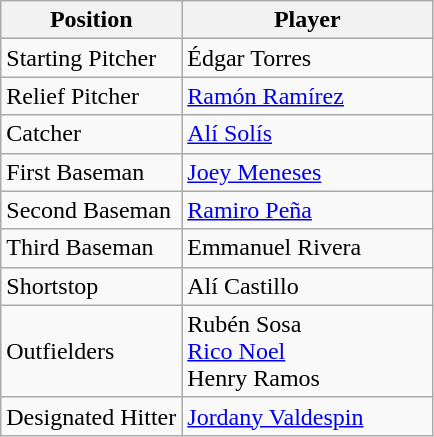<table class=wikitable>
<tr>
<th>Position</th>
<th width=160>Player</th>
</tr>
<tr>
<td>Starting Pitcher</td>
<td> Édgar Torres</td>
</tr>
<tr>
<td>Relief Pitcher</td>
<td> <a href='#'>Ramón Ramírez</a></td>
</tr>
<tr>
<td>Catcher</td>
<td> <a href='#'>Alí Solís</a></td>
</tr>
<tr>
<td>First Baseman</td>
<td> <a href='#'>Joey Meneses</a></td>
</tr>
<tr>
<td>Second Baseman</td>
<td> <a href='#'>Ramiro Peña</a></td>
</tr>
<tr>
<td>Third Baseman</td>
<td> Emmanuel Rivera</td>
</tr>
<tr>
<td>Shortstop</td>
<td> Alí Castillo</td>
</tr>
<tr>
<td>Outfielders</td>
<td> Rubén Sosa<br> <a href='#'>Rico Noel</a><br> Henry Ramos</td>
</tr>
<tr>
<td>Designated Hitter</td>
<td> <a href='#'>Jordany Valdespin</a></td>
</tr>
</table>
